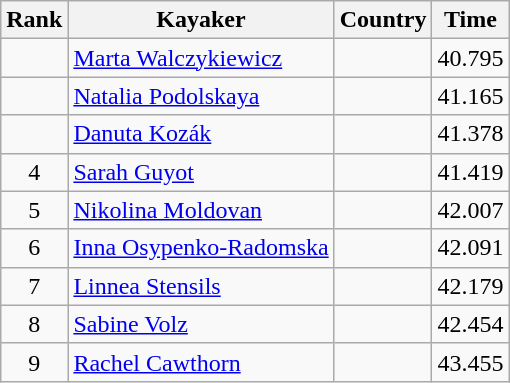<table class="wikitable" style="text-align:center">
<tr>
<th>Rank</th>
<th>Kayaker</th>
<th>Country</th>
<th>Time</th>
</tr>
<tr>
<td></td>
<td align="left"><a href='#'>Marta Walczykiewicz</a></td>
<td align="left"></td>
<td>40.795</td>
</tr>
<tr>
<td></td>
<td align="left"><a href='#'>Natalia Podolskaya</a></td>
<td align="left"></td>
<td>41.165</td>
</tr>
<tr>
<td></td>
<td align="left"><a href='#'>Danuta Kozák</a></td>
<td align="left"></td>
<td>41.378</td>
</tr>
<tr>
<td>4</td>
<td align="left"><a href='#'>Sarah Guyot</a></td>
<td align="left"></td>
<td>41.419</td>
</tr>
<tr>
<td>5</td>
<td align="left"><a href='#'>Nikolina Moldovan</a></td>
<td align="left"></td>
<td>42.007</td>
</tr>
<tr>
<td>6</td>
<td align="left"><a href='#'>Inna Osypenko-Radomska</a></td>
<td align="left"></td>
<td>42.091</td>
</tr>
<tr>
<td>7</td>
<td align="left"><a href='#'>Linnea Stensils</a></td>
<td align="left"></td>
<td>42.179</td>
</tr>
<tr>
<td>8</td>
<td align="left"><a href='#'>Sabine Volz</a></td>
<td align="left"></td>
<td>42.454</td>
</tr>
<tr>
<td>9</td>
<td align="left"><a href='#'>Rachel Cawthorn</a></td>
<td align="left"></td>
<td>43.455</td>
</tr>
</table>
